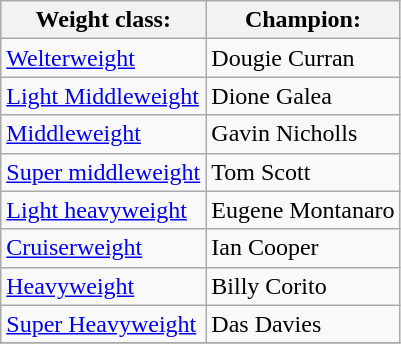<table class="wikitable">
<tr>
<th>Weight class:</th>
<th>Champion:</th>
</tr>
<tr>
<td><a href='#'>Welterweight</a></td>
<td>Dougie Curran</td>
</tr>
<tr>
<td><a href='#'>Light Middleweight</a></td>
<td>Dione Galea</td>
</tr>
<tr>
<td><a href='#'>Middleweight</a></td>
<td>Gavin Nicholls</td>
</tr>
<tr>
<td><a href='#'>Super middleweight</a></td>
<td>Tom Scott</td>
</tr>
<tr>
<td><a href='#'>Light heavyweight</a></td>
<td>Eugene Montanaro</td>
</tr>
<tr>
<td><a href='#'>Cruiserweight</a></td>
<td>Ian Cooper</td>
</tr>
<tr>
<td><a href='#'>Heavyweight</a></td>
<td>Billy Corito</td>
</tr>
<tr>
<td><a href='#'>Super Heavyweight</a></td>
<td>Das Davies</td>
</tr>
<tr>
</tr>
</table>
